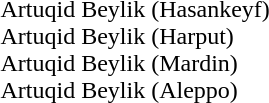<table - valign=top>
<tr>
<td colspan=100% style="text-align:left"><br> Artuqid Beylik (Hasankeyf)  <br>
 Artuqid Beylik (Harput) <br>
 Artuqid Beylik (Mardin) <br>
 Artuqid Beylik (Aleppo)</td>
</tr>
</table>
